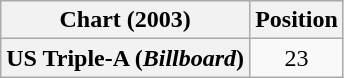<table class="wikitable plainrowheaders" style="text-align:center">
<tr>
<th scope="col">Chart (2003)</th>
<th scope="col">Position</th>
</tr>
<tr>
<th scope="row">US Triple-A (<em>Billboard</em>)</th>
<td>23</td>
</tr>
</table>
